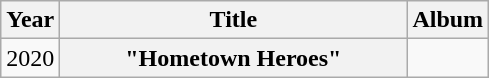<table class="wikitable plainrowheaders" style="text-align:center;">
<tr>
<th rowspan="1">Year</th>
<th rowspan="1" style="width:14em;">Title</th>
<th rowspan="1">Album</th>
</tr>
<tr>
<td>2020</td>
<th scope="row">"Hometown Heroes"<br> </th>
<td></td>
</tr>
</table>
